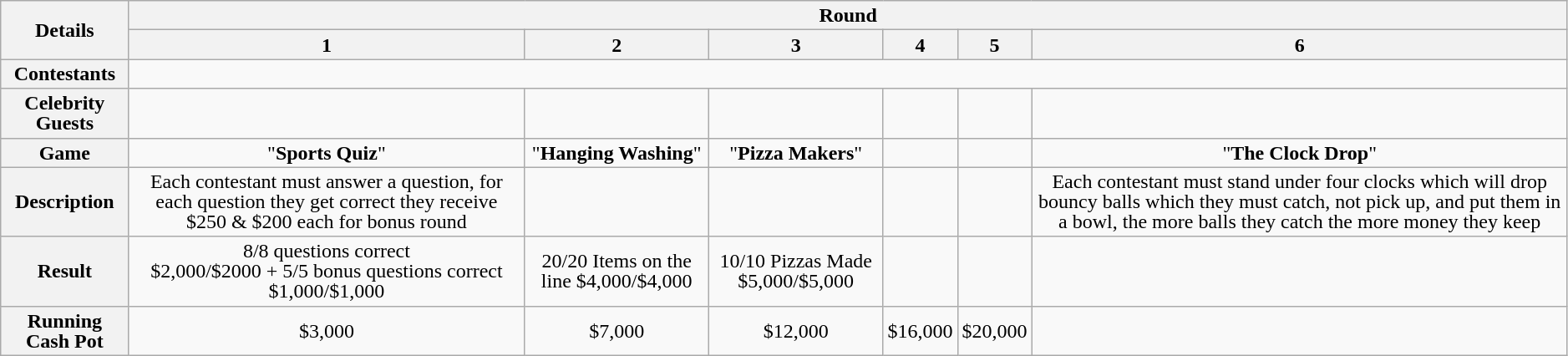<table class="wikitable plainrowheaders" style="text-align:center; line-height:16px; width:99%;">
<tr>
<th rowspan="2">Details</th>
<th colspan="6">Round</th>
</tr>
<tr>
<th>1</th>
<th>2</th>
<th>3</th>
<th>4</th>
<th>5</th>
<th>6</th>
</tr>
<tr>
<th>Contestants</th>
<td colspan="6"></td>
</tr>
<tr>
<th>Celebrity Guests</th>
<td></td>
<td></td>
<td></td>
<td></td>
<td></td>
<td></td>
</tr>
<tr>
<th>Game</th>
<td>"<strong>Sports Quiz</strong>"</td>
<td>"<strong>Hanging Washing</strong>"</td>
<td>"<strong>Pizza Makers</strong>"</td>
<td></td>
<td></td>
<td>"<strong>The Clock Drop</strong>"</td>
</tr>
<tr>
<th>Description</th>
<td>Each contestant must answer a question, for each question they get correct they receive $250 & $200 each for bonus round</td>
<td></td>
<td></td>
<td></td>
<td></td>
<td>Each contestant must stand under four clocks which will drop bouncy balls which they must catch, not pick up, and put them in a bowl, the more balls they catch the more money they keep</td>
</tr>
<tr>
<th>Result</th>
<td>8/8 questions correct<br>$2,000/$2000
+
5/5 bonus questions correct
$1,000/$1,000</td>
<td>20/20 Items on the line $4,000/$4,000</td>
<td>10/10 Pizzas Made $5,000/$5,000</td>
<td></td>
<td></td>
<td></td>
</tr>
<tr>
<th>Running Cash Pot</th>
<td>$3,000</td>
<td>$7,000</td>
<td>$12,000</td>
<td>$16,000</td>
<td>$20,000</td>
<td></td>
</tr>
</table>
